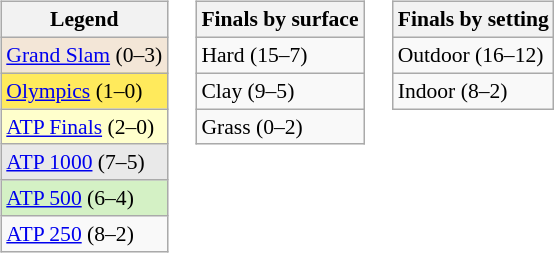<table>
<tr valign=top>
<td><br><table class="wikitable" style=font-size:90%>
<tr>
<th>Legend</th>
</tr>
<tr style="background:#f3e6d7;">
<td><a href='#'>Grand Slam</a> (0–3)</td>
</tr>
<tr style="background:#ffea5c;">
<td><a href='#'>Olympics</a> (1–0)</td>
</tr>
<tr style="background:#ffc;">
<td><a href='#'>ATP Finals</a> (2–0)</td>
</tr>
<tr style="background:#e9e9e9;">
<td><a href='#'>ATP 1000</a> (7–5)</td>
</tr>
<tr style="background:#d4f1c5;">
<td><a href='#'>ATP 500</a> (6–4)</td>
</tr>
<tr>
<td><a href='#'>ATP 250</a> (8–2)</td>
</tr>
</table>
</td>
<td><br><table class="wikitable" style=font-size:90%>
<tr>
<th>Finals by surface</th>
</tr>
<tr>
<td>Hard (15–7)</td>
</tr>
<tr>
<td>Clay (9–5)</td>
</tr>
<tr>
<td>Grass (0–2)</td>
</tr>
</table>
</td>
<td><br><table class="wikitable" style=font-size:90%>
<tr>
<th>Finals by setting</th>
</tr>
<tr>
<td>Outdoor (16–12)</td>
</tr>
<tr>
<td>Indoor (8–2)</td>
</tr>
</table>
</td>
</tr>
</table>
